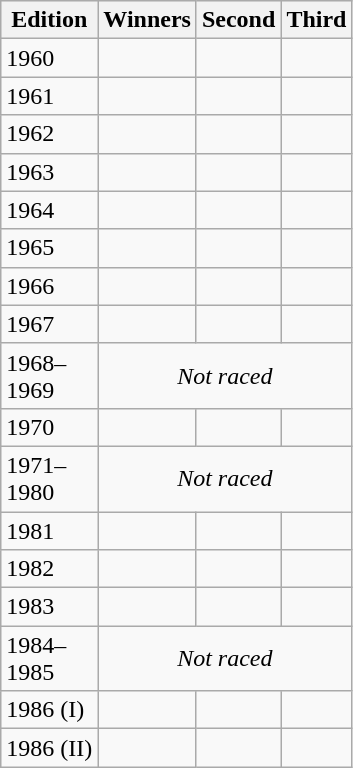<table class="wikitable">
<tr style="background:#efefef;">
<th>Edition</th>
<th>Winners</th>
<th>Second</th>
<th>Third</th>
</tr>
<tr>
<td>1960</td>
<td> <br></td>
<td> <br> </td>
<td>  <br> </td>
</tr>
<tr>
<td>1961</td>
<td> <br> </td>
<td> <br> </td>
<td> <br> </td>
</tr>
<tr>
<td>1962</td>
<td> <br> </td>
<td> <br> </td>
<td> <br> </td>
</tr>
<tr>
<td>1963</td>
<td> <br> </td>
<td> <br></td>
<td> <br></td>
</tr>
<tr>
<td>1964</td>
<td> <br> </td>
<td> <br>  </td>
<td> <br> </td>
</tr>
<tr>
<td>1965</td>
<td> <br> </td>
<td> <br> </td>
<td> <br> </td>
</tr>
<tr>
<td>1966</td>
<td> <br> </td>
<td> <br> </td>
<td> <br> </td>
</tr>
<tr>
<td>1967</td>
<td> <br> </td>
<td> <br> </td>
<td> <br> </td>
</tr>
<tr>
<td>1968–<br>1969</td>
<td colspan=3 align=center><em>Not raced</em></td>
</tr>
<tr>
<td>1970</td>
<td> <br></td>
<td> <br> </td>
<td> <br> </td>
</tr>
<tr>
<td>1971–<br>1980</td>
<td colspan=3 align=center><em>Not raced</em></td>
</tr>
<tr>
<td>1981</td>
<td> <br> </td>
<td> <br> </td>
<td> <br> </td>
</tr>
<tr>
<td>1982</td>
<td>  <br> </td>
<td> <br> </td>
<td> <br> </td>
</tr>
<tr>
<td>1983</td>
<td> <br> </td>
<td> <br> </td>
<td> <br> </td>
</tr>
<tr>
<td>1984–<br>1985</td>
<td colspan=3 align=center><em>Not raced</em></td>
</tr>
<tr>
<td>1986 (I)</td>
<td> <br> </td>
<td> <br> </td>
<td> <br> </td>
</tr>
<tr>
<td>1986 (II)</td>
<td> <br></td>
<td> <br> </td>
<td> <br> </td>
</tr>
</table>
